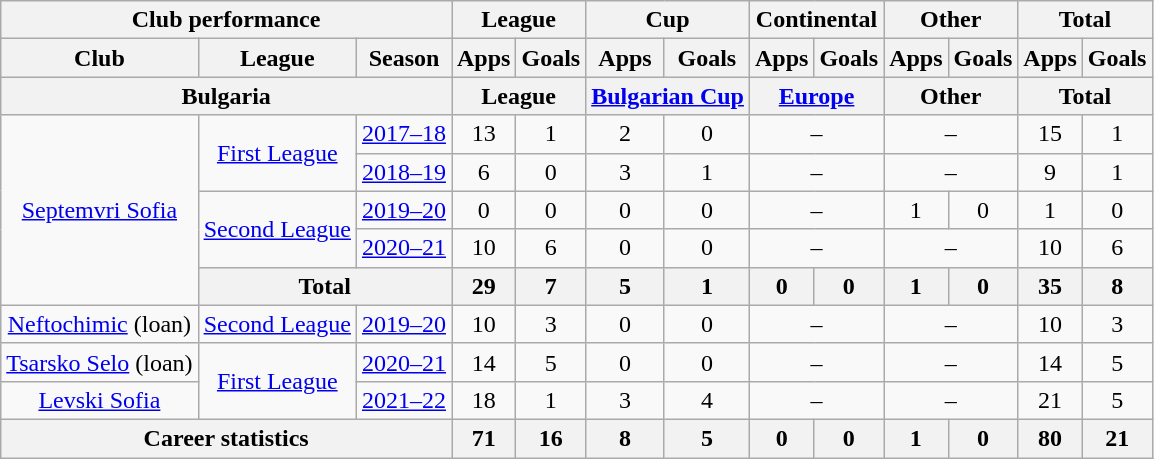<table class="wikitable" style="text-align: center">
<tr>
<th Colspan="3">Club performance</th>
<th Colspan="2">League</th>
<th Colspan="2">Cup</th>
<th Colspan="2">Continental</th>
<th Colspan="2">Other</th>
<th Colspan="3">Total</th>
</tr>
<tr>
<th>Club</th>
<th>League</th>
<th>Season</th>
<th>Apps</th>
<th>Goals</th>
<th>Apps</th>
<th>Goals</th>
<th>Apps</th>
<th>Goals</th>
<th>Apps</th>
<th>Goals</th>
<th>Apps</th>
<th>Goals</th>
</tr>
<tr>
<th Colspan="3">Bulgaria</th>
<th Colspan="2">League</th>
<th Colspan="2"><a href='#'>Bulgarian Cup</a></th>
<th Colspan="2"><a href='#'>Europe</a></th>
<th Colspan="2">Other</th>
<th Colspan="2">Total</th>
</tr>
<tr>
<td rowspan="5" valign="center"><a href='#'>Septemvri Sofia</a></td>
<td rowspan="2"><a href='#'>First League</a></td>
<td><a href='#'>2017–18</a></td>
<td>13</td>
<td>1</td>
<td>2</td>
<td>0</td>
<td colspan="2">–</td>
<td colspan="2">–</td>
<td>15</td>
<td>1</td>
</tr>
<tr>
<td><a href='#'>2018–19</a></td>
<td>6</td>
<td>0</td>
<td>3</td>
<td>1</td>
<td colspan="2">–</td>
<td colspan="2">–</td>
<td>9</td>
<td>1</td>
</tr>
<tr>
<td rowspan="2"><a href='#'>Second League</a></td>
<td><a href='#'>2019–20</a></td>
<td>0</td>
<td>0</td>
<td>0</td>
<td>0</td>
<td colspan="2">–</td>
<td>1</td>
<td>0</td>
<td>1</td>
<td>0</td>
</tr>
<tr>
<td><a href='#'>2020–21</a></td>
<td>10</td>
<td>6</td>
<td>0</td>
<td>0</td>
<td colspan="2">–</td>
<td colspan="2">–</td>
<td>10</td>
<td>6</td>
</tr>
<tr>
<th colspan=2>Total</th>
<th>29</th>
<th>7</th>
<th>5</th>
<th>1</th>
<th>0</th>
<th>0</th>
<th>1</th>
<th>0</th>
<th>35</th>
<th>8</th>
</tr>
<tr>
<td rowspan="1" valign="center"><a href='#'>Neftochimic</a> (loan)</td>
<td rowspan="1"><a href='#'>Second League</a></td>
<td><a href='#'>2019–20</a></td>
<td>10</td>
<td>3</td>
<td>0</td>
<td>0</td>
<td colspan="2">–</td>
<td colspan="2">–</td>
<td>10</td>
<td>3</td>
</tr>
<tr>
<td rowspan="1" valign="center"><a href='#'>Tsarsko Selo</a> (loan)</td>
<td rowspan="2"><a href='#'>First League</a></td>
<td><a href='#'>2020–21</a></td>
<td>14</td>
<td>5</td>
<td>0</td>
<td>0</td>
<td colspan="2">–</td>
<td colspan="2">–</td>
<td>14</td>
<td>5</td>
</tr>
<tr>
<td rowspan="1" valign="center"><a href='#'>Levski Sofia</a></td>
<td><a href='#'>2021–22</a></td>
<td>18</td>
<td>1</td>
<td>3</td>
<td>4</td>
<td colspan="2">–</td>
<td colspan="2">–</td>
<td>21</td>
<td>5</td>
</tr>
<tr>
<th colspan="3">Career statistics</th>
<th>71</th>
<th>16</th>
<th>8</th>
<th>5</th>
<th>0</th>
<th>0</th>
<th>1</th>
<th>0</th>
<th>80</th>
<th>21</th>
</tr>
</table>
